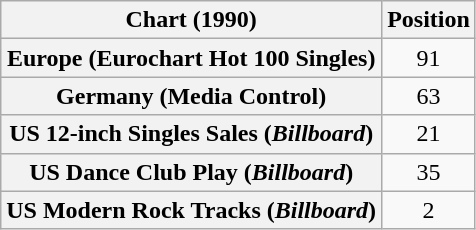<table class="wikitable sortable plainrowheaders" style="text-align:center">
<tr>
<th scope="col">Chart (1990)</th>
<th scope="col">Position</th>
</tr>
<tr>
<th scope="row">Europe (Eurochart Hot 100 Singles)</th>
<td>91</td>
</tr>
<tr>
<th scope="row">Germany (Media Control)</th>
<td>63</td>
</tr>
<tr>
<th scope="row">US 12-inch Singles Sales (<em>Billboard</em>)</th>
<td>21</td>
</tr>
<tr>
<th scope="row">US Dance Club Play (<em>Billboard</em>)</th>
<td>35</td>
</tr>
<tr>
<th scope="row">US Modern Rock Tracks (<em>Billboard</em>)</th>
<td>2</td>
</tr>
</table>
